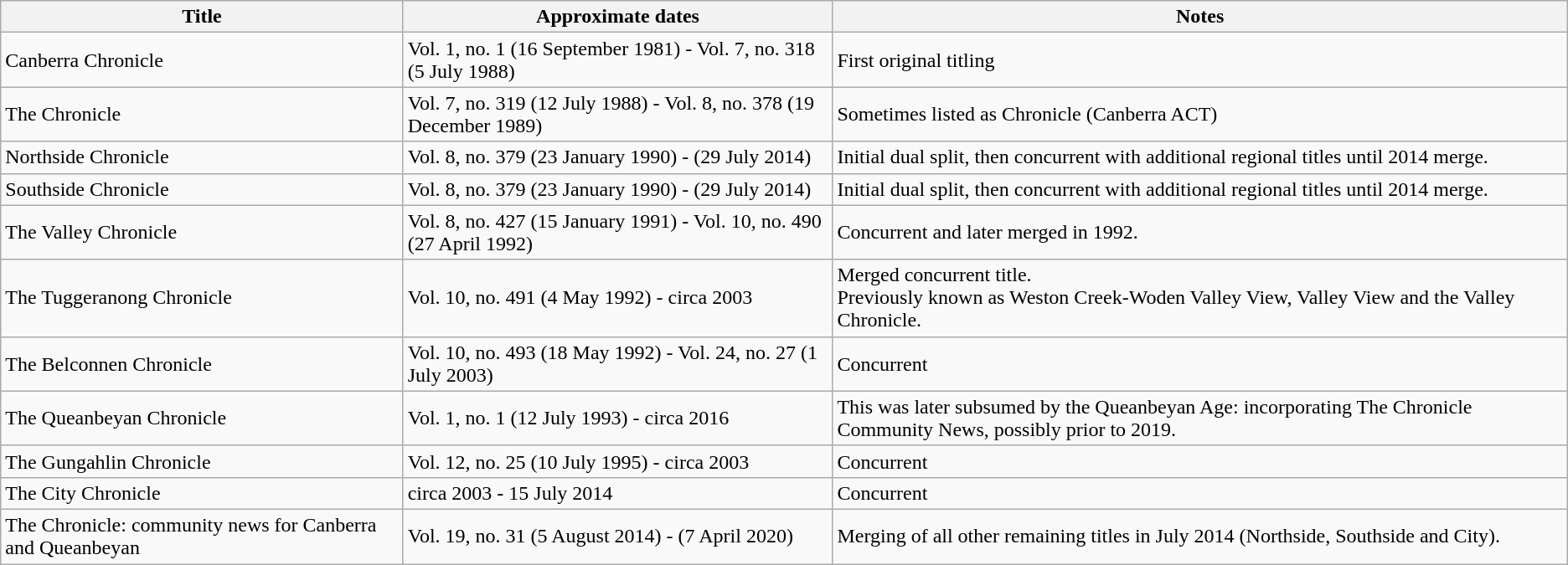<table class="wikitable">
<tr>
<th>Title</th>
<th>Approximate dates</th>
<th>Notes</th>
</tr>
<tr>
<td>Canberra Chronicle</td>
<td>Vol. 1, no. 1 (16 September 1981) - Vol. 7, no. 318 (5 July 1988)</td>
<td>First original titling</td>
</tr>
<tr>
<td>The Chronicle</td>
<td>Vol. 7, no. 319 (12 July 1988) - Vol. 8, no. 378 (19 December 1989)</td>
<td>Sometimes listed as Chronicle (Canberra ACT)</td>
</tr>
<tr>
<td>Northside Chronicle</td>
<td>Vol. 8, no. 379 (23 January 1990) - (29 July 2014)</td>
<td>Initial dual split, then concurrent with additional regional titles until 2014 merge.</td>
</tr>
<tr>
<td>Southside Chronicle</td>
<td>Vol. 8, no. 379 (23 January 1990) - (29 July 2014)</td>
<td>Initial dual split, then concurrent with additional regional titles until 2014 merge.</td>
</tr>
<tr>
<td>The Valley Chronicle</td>
<td>Vol. 8, no. 427 (15 January 1991) - Vol. 10, no. 490 (27 April 1992)</td>
<td>Concurrent and later merged in 1992.</td>
</tr>
<tr>
<td>The Tuggeranong Chronicle</td>
<td>Vol. 10, no. 491 (4 May 1992) - circa 2003</td>
<td>Merged concurrent title.<br>Previously known as Weston Creek-Woden Valley View, Valley View and the Valley Chronicle.</td>
</tr>
<tr>
<td>The Belconnen Chronicle</td>
<td>Vol. 10, no. 493 (18 May 1992) - Vol. 24, no. 27 (1 July 2003)</td>
<td>Concurrent</td>
</tr>
<tr>
<td>The Queanbeyan Chronicle</td>
<td>Vol. 1, no. 1 (12 July 1993) - circa 2016</td>
<td>This was later subsumed by the Queanbeyan Age: incorporating The Chronicle Community News, possibly prior to 2019.</td>
</tr>
<tr>
<td>The Gungahlin Chronicle</td>
<td>Vol. 12, no. 25 (10 July 1995) - circa 2003</td>
<td>Concurrent</td>
</tr>
<tr>
<td>The City Chronicle</td>
<td>circa 2003 - 15 July 2014</td>
<td>Concurrent</td>
</tr>
<tr>
<td>The Chronicle: community news for Canberra and Queanbeyan</td>
<td>Vol. 19, no. 31 (5 August 2014) - (7 April 2020)</td>
<td>Merging of all other remaining titles in July 2014 (Northside, Southside and City).</td>
</tr>
</table>
